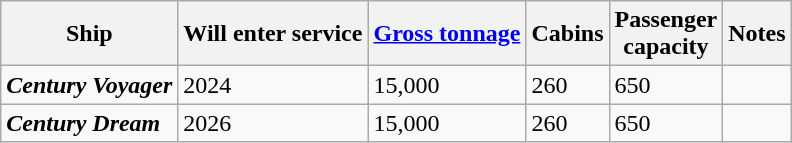<table class="wikitable">
<tr>
<th>Ship</th>
<th>Will enter service</th>
<th><a href='#'>Gross tonnage</a></th>
<th>Cabins</th>
<th>Passenger<br>capacity</th>
<th>Notes</th>
</tr>
<tr>
<td><strong><em>Century Voyager</em></strong></td>
<td>2024</td>
<td>15,000</td>
<td>260</td>
<td>650</td>
<td></td>
</tr>
<tr>
<td><strong><em>Century Dream</em></strong></td>
<td>2026</td>
<td>15,000</td>
<td>260</td>
<td>650</td>
<td></td>
</tr>
</table>
